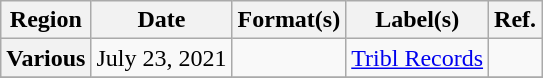<table class="wikitable plainrowheaders">
<tr>
<th scope="col">Region</th>
<th scope="col">Date</th>
<th scope="col">Format(s)</th>
<th scope="col">Label(s)</th>
<th scope="col">Ref.</th>
</tr>
<tr>
<th scope="row">Various</th>
<td>July 23, 2021</td>
<td></td>
<td><a href='#'>Tribl Records</a></td>
<td></td>
</tr>
<tr>
</tr>
</table>
